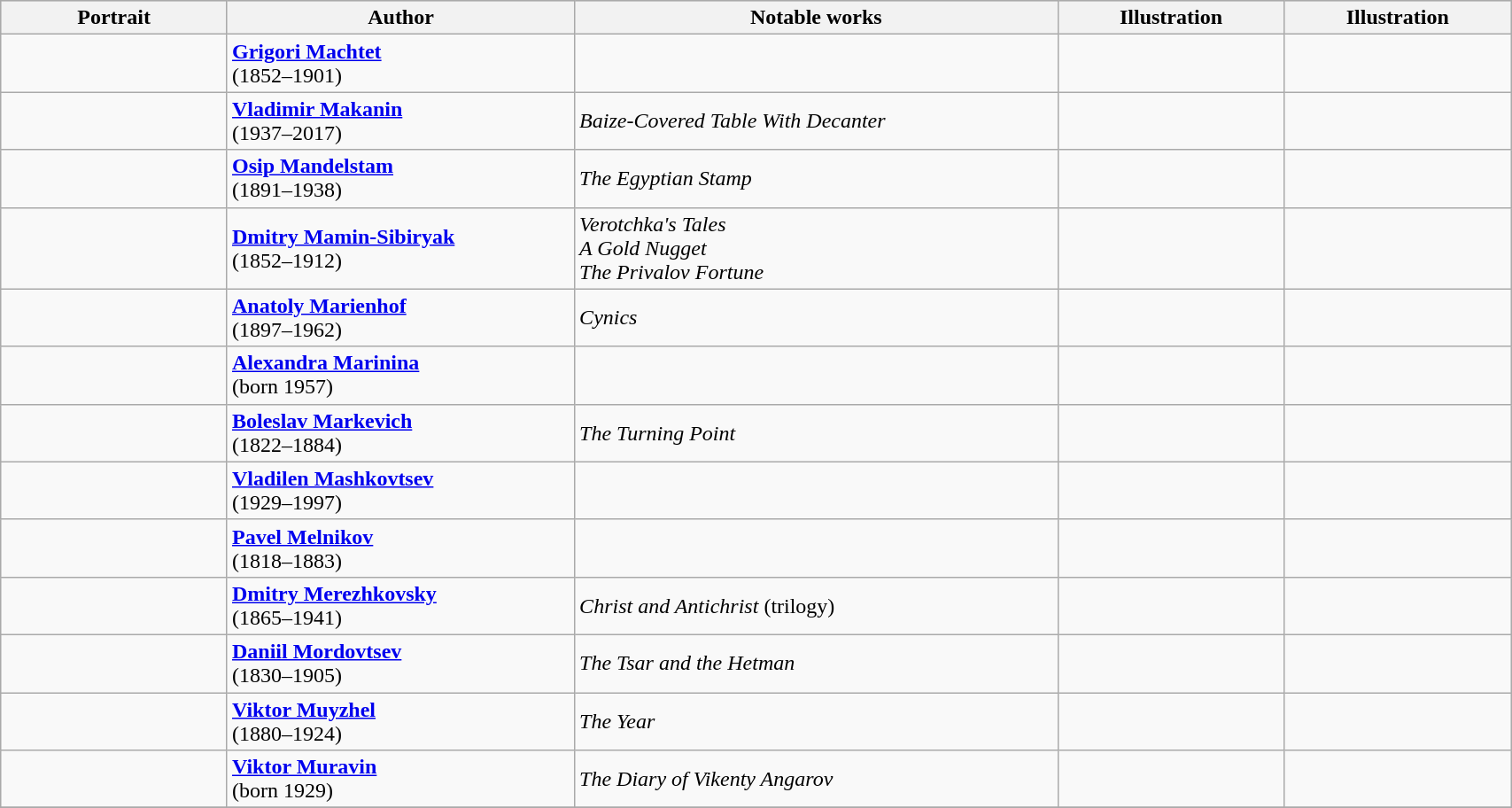<table class="wikitable" style="width:90%;">
<tr bgcolor="#cccccc">
<th width=15%>Portrait</th>
<th width=23%>Author</th>
<th width=32%>Notable works</th>
<th width=15%>Illustration</th>
<th width=15%>Illustration</th>
</tr>
<tr>
<td align=center></td>
<td><strong><a href='#'>Grigori Machtet</a></strong><br>(1852–1901)</td>
<td></td>
<td align=center></td>
<td align=center></td>
</tr>
<tr>
<td align=center></td>
<td><strong><a href='#'>Vladimir Makanin</a></strong><br>(1937–2017)</td>
<td><em>Baize-Covered Table With Decanter</em></td>
<td align=center></td>
<td align=center></td>
</tr>
<tr>
<td align=center></td>
<td><strong><a href='#'>Osip Mandelstam</a></strong><br>(1891–1938)</td>
<td><em>The Egyptian Stamp</em></td>
<td align=center></td>
<td align=center></td>
</tr>
<tr>
<td align=center></td>
<td><strong><a href='#'>Dmitry Mamin-Sibiryak</a></strong><br>(1852–1912)</td>
<td><em>Verotchka's Tales</em><br><em>A Gold Nugget</em><br><em>The Privalov Fortune</em></td>
<td align=center></td>
<td align=center></td>
</tr>
<tr>
<td align=center></td>
<td><strong><a href='#'>Anatoly Marienhof</a></strong><br>(1897–1962)</td>
<td><em>Cynics</em></td>
<td align=center></td>
<td align=center></td>
</tr>
<tr>
<td align=center></td>
<td><strong><a href='#'>Alexandra Marinina</a></strong><br>(born 1957)</td>
<td></td>
<td align=center></td>
<td align=center></td>
</tr>
<tr>
<td align=center></td>
<td><strong><a href='#'>Boleslav Markevich</a></strong><br>(1822–1884)</td>
<td><em>The Turning Point</em></td>
<td align=center></td>
<td align=center></td>
</tr>
<tr>
<td align=center></td>
<td><strong><a href='#'>Vladilen Mashkovtsev</a></strong><br>(1929–1997)</td>
<td></td>
<td align=center></td>
<td align=center></td>
</tr>
<tr>
<td align=center></td>
<td><strong><a href='#'>Pavel Melnikov</a></strong><br>(1818–1883)</td>
<td></td>
<td align=center></td>
<td align=center></td>
</tr>
<tr>
<td align=center></td>
<td><strong><a href='#'>Dmitry Merezhkovsky</a></strong><br>(1865–1941)</td>
<td><em>Christ and Antichrist</em> (trilogy)</td>
<td align=center></td>
<td align=center></td>
</tr>
<tr>
<td align=center></td>
<td><strong><a href='#'>Daniil Mordovtsev</a></strong><br>(1830–1905)</td>
<td><em>The Tsar and the Hetman</em></td>
<td align=center></td>
<td align=center></td>
</tr>
<tr>
<td align=center></td>
<td><strong><a href='#'>Viktor Muyzhel</a></strong><br>(1880–1924)</td>
<td><em>The Year</em></td>
<td align=center></td>
<td align=center></td>
</tr>
<tr>
<td align=center></td>
<td><strong><a href='#'>Viktor Muravin</a></strong><br>(born 1929)</td>
<td><em>The Diary of Vikenty Angarov</em></td>
<td align=center></td>
<td align=center></td>
</tr>
<tr>
</tr>
</table>
